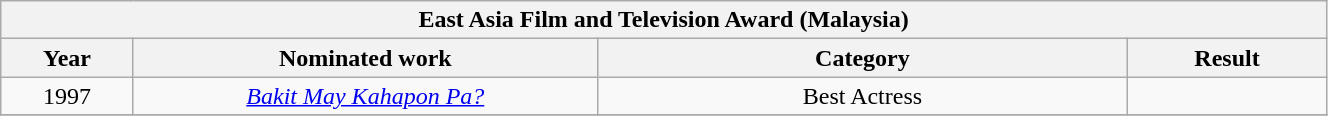<table width="70%" class="wikitable sortable">
<tr>
<th colspan="4" align="center">East Asia Film and Television Award (Malaysia)</th>
</tr>
<tr>
<th width="10%">Year</th>
<th width="35%">Nominated work</th>
<th width="40%">Category</th>
<th width="15%">Result</th>
</tr>
<tr>
<td align="center">1997</td>
<td align="center"><em><a href='#'>Bakit May Kahapon Pa?</a></em></td>
<td align="center">Best Actress</td>
<td></td>
</tr>
<tr>
</tr>
</table>
